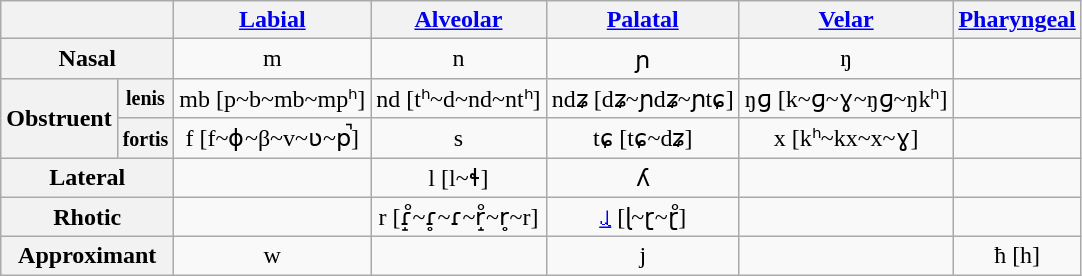<table class="wikitable IPA" style="text-align:center">
<tr>
<th colspan="2"></th>
<th><a href='#'>Labial</a></th>
<th><a href='#'>Alveolar</a></th>
<th><a href='#'>Palatal</a></th>
<th><a href='#'>Velar</a></th>
<th><a href='#'>Pharyngeal</a></th>
</tr>
<tr>
<th colspan="2">Nasal</th>
<td>m </td>
<td>n </td>
<td>ɲ </td>
<td>ŋ </td>
<td></td>
</tr>
<tr>
<th rowspan="2">Obstruent</th>
<th><small>lenis</small></th>
<td>mb [p~b~mb~mpʰ] </td>
<td>nd [tʰ~d~nd~ntʰ] </td>
<td>ndʑ [dʑ~ɲdʑ~ɲtɕ] </td>
<td>ŋɡ [k~ɡ~ɣ~ŋɡ~ŋkʰ] </td>
<td></td>
</tr>
<tr>
<th><small>fortis</small></th>
<td>f [f~ɸ~β~v~ʋ~p̚] </td>
<td>s </td>
<td>tɕ [tɕ~dʑ] </td>
<td>x [kʰ~kx~x~ɣ] </td>
<td></td>
</tr>
<tr>
<th colspan="2">Lateral</th>
<td></td>
<td>l [l~ɬ] </td>
<td>ʎ </td>
<td></td>
<td></td>
</tr>
<tr>
<th colspan="2">Rhotic</th>
<td></td>
<td>r [ɾ̝̊~ɾ̥~ɾ~r̝̊~r̥~r] </td>
<td><a href='#'>𝼈</a> [ɭ~ɽ~ɽ̊] </td>
<td></td>
<td></td>
</tr>
<tr>
<th colspan="2">Approximant</th>
<td>w </td>
<td></td>
<td>j </td>
<td></td>
<td>ħ [h] </td>
</tr>
</table>
